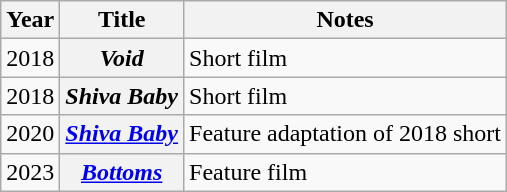<table class="wikitable sortable plainrowheaders">
<tr>
<th scope="col">Year</th>
<th scope="col">Title</th>
<th scope="col" class="unsortable">Notes</th>
</tr>
<tr>
<td>2018</td>
<th scope="row"><em>Void</em></th>
<td>Short film</td>
</tr>
<tr>
<td>2018</td>
<th scope="row"><em>Shiva Baby</em></th>
<td>Short film</td>
</tr>
<tr>
<td>2020</td>
<th scope="row"><em><a href='#'>Shiva Baby</a></em></th>
<td>Feature adaptation of 2018 short</td>
</tr>
<tr>
<td>2023</td>
<th scope="row"><em><a href='#'>Bottoms</a></em></th>
<td>Feature film</td>
</tr>
</table>
